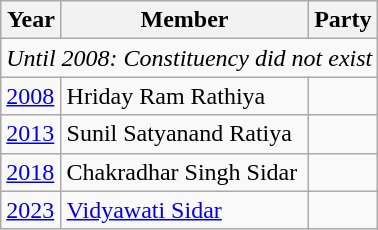<table class="wikitable sortable">
<tr>
<th>Year</th>
<th>Member</th>
<th colspan=2>Party</th>
</tr>
<tr>
<td colspan="4"><em>Until 2008: Constituency did not exist</em></td>
</tr>
<tr>
<td><a href='#'>2008</a></td>
<td>Hriday Ram Rathiya</td>
<td></td>
</tr>
<tr>
<td><a href='#'>2013</a></td>
<td>Sunil Satyanand Ratiya</td>
<td></td>
</tr>
<tr>
<td><a href='#'>2018</a></td>
<td>Chakradhar Singh Sidar</td>
<td></td>
</tr>
<tr>
<td><a href='#'>2023</a></td>
<td><a href='#'>Vidyawati Sidar</a></td>
</tr>
</table>
